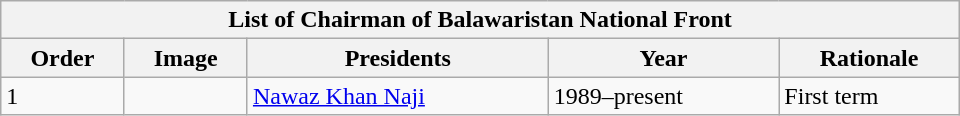<table class="wikitable sortable" style="min-width:40em">
<tr>
<th colspan="5">List of Chairman of Balawaristan National Front</th>
</tr>
<tr>
<th>Order</th>
<th>Image</th>
<th>Presidents</th>
<th>Year</th>
<th>Rationale</th>
</tr>
<tr>
<td>1</td>
<td></td>
<td><a href='#'>Nawaz Khan Naji</a></td>
<td>1989–present</td>
<td>First term</td>
</tr>
</table>
